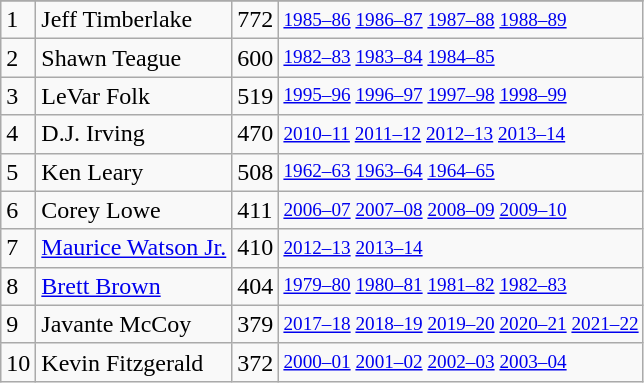<table class="wikitable">
<tr>
</tr>
<tr>
<td>1</td>
<td>Jeff Timberlake</td>
<td>772</td>
<td style="font-size:80%;"><a href='#'>1985–86</a> <a href='#'>1986–87</a> <a href='#'>1987–88</a> <a href='#'>1988–89</a></td>
</tr>
<tr>
<td>2</td>
<td>Shawn Teague</td>
<td>600</td>
<td style="font-size:80%;"><a href='#'>1982–83</a> <a href='#'>1983–84</a> <a href='#'>1984–85</a></td>
</tr>
<tr>
<td>3</td>
<td>LeVar Folk</td>
<td>519</td>
<td style="font-size:80%;"><a href='#'>1995–96</a> <a href='#'>1996–97</a> <a href='#'>1997–98</a> <a href='#'>1998–99</a></td>
</tr>
<tr>
<td>4</td>
<td>D.J. Irving</td>
<td>470</td>
<td style="font-size:80%;"><a href='#'>2010–11</a> <a href='#'>2011–12</a> <a href='#'>2012–13</a> <a href='#'>2013–14</a></td>
</tr>
<tr>
<td>5</td>
<td>Ken Leary</td>
<td>508</td>
<td style="font-size:80%;"><a href='#'>1962–63</a> <a href='#'>1963–64</a> <a href='#'>1964–65</a></td>
</tr>
<tr>
<td>6</td>
<td>Corey Lowe</td>
<td>411</td>
<td style="font-size:80%;"><a href='#'>2006–07</a> <a href='#'>2007–08</a> <a href='#'>2008–09</a> <a href='#'>2009–10</a></td>
</tr>
<tr>
<td>7</td>
<td><a href='#'>Maurice Watson Jr.</a></td>
<td>410</td>
<td style="font-size:80%;"><a href='#'>2012–13</a> <a href='#'>2013–14</a></td>
</tr>
<tr>
<td>8</td>
<td><a href='#'>Brett Brown</a></td>
<td>404</td>
<td style="font-size:80%;"><a href='#'>1979–80</a> <a href='#'>1980–81</a> <a href='#'>1981–82</a> <a href='#'>1982–83</a></td>
</tr>
<tr>
<td>9</td>
<td>Javante McCoy</td>
<td>379</td>
<td style="font-size:80%;"><a href='#'>2017–18</a> <a href='#'>2018–19</a> <a href='#'>2019–20</a> <a href='#'>2020–21</a> <a href='#'>2021–22</a></td>
</tr>
<tr>
<td>10</td>
<td>Kevin Fitzgerald</td>
<td>372</td>
<td style="font-size:80%;"><a href='#'>2000–01</a> <a href='#'>2001–02</a> <a href='#'>2002–03</a> <a href='#'>2003–04</a></td>
</tr>
</table>
